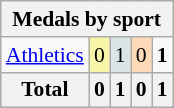<table class="wikitable" style="font-size:90%; text-align:center;">
<tr>
<th colspan="5">Medals by sport</th>
</tr>
<tr>
<td align="left"><a href='#'>Athletics</a></td>
<td style="background:#F7F6A8;">0</td>
<td style="background:#DCE5E5;">1</td>
<td style="background:#FFDAB9;">0</td>
<td><strong>1</strong></td>
</tr>
<tr class="sortbottom">
<th>Total</th>
<th>0</th>
<th>1</th>
<th>0</th>
<th>1</th>
</tr>
</table>
